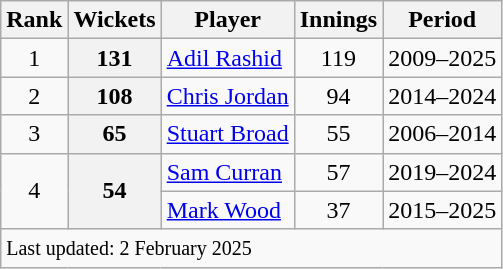<table class="wikitable plainrowheaders" style="text-align:center;">
<tr>
<th scope=col>Rank</th>
<th scope=col>Wickets</th>
<th scope=col>Player</th>
<th scope=col>Innings</th>
<th scope=col>Period</th>
</tr>
<tr>
<td>1</td>
<th scope=row style=text-align:center;>131</th>
<td align=left><a href='#'>Adil Rashid</a></td>
<td>119</td>
<td>2009–2025</td>
</tr>
<tr>
<td>2</td>
<th scope=row style=text-align:center;>108</th>
<td align=left><a href='#'>Chris Jordan</a></td>
<td>94</td>
<td>2014–2024</td>
</tr>
<tr>
<td>3</td>
<th scope=row style=text-align:center;>65</th>
<td align=left><a href='#'>Stuart Broad</a></td>
<td>55</td>
<td>2006–2014</td>
</tr>
<tr>
<td rowspan=2 ;>4</td>
<th scope=row style=text-align:center; rowspan=2>54</th>
<td align=left><a href='#'>Sam Curran</a></td>
<td>57</td>
<td>2019–2024</td>
</tr>
<tr>
<td align=left><a href='#'>Mark Wood</a> </td>
<td>37</td>
<td>2015–2025</td>
</tr>
<tr>
<td colspan="5" align="left"><small>Last updated: 2 February 2025</small></td>
</tr>
</table>
